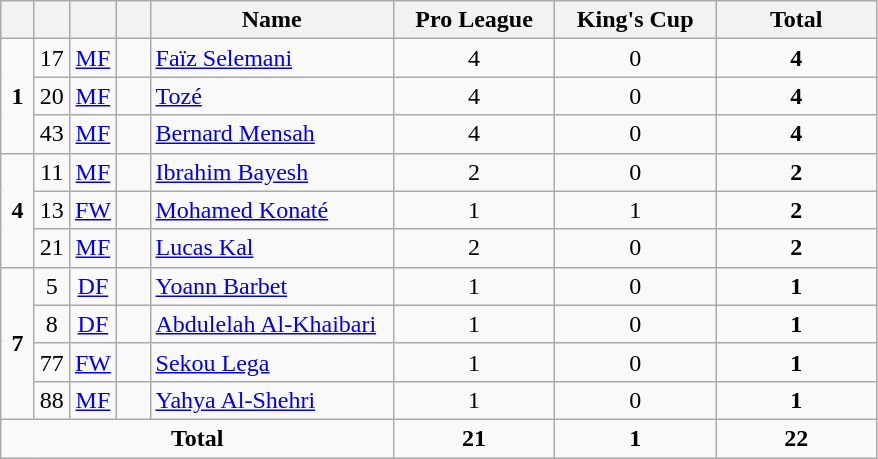<table class="wikitable" style="text-align:center">
<tr>
<th width=15></th>
<th width=15></th>
<th width=15></th>
<th width=15></th>
<th width=155>Name</th>
<th width=100>Pro League</th>
<th width=100>King's Cup</th>
<th width=100>Total</th>
</tr>
<tr>
<td rowspan=3><strong>1</strong></td>
<td>17</td>
<td><a href='#'>MF</a></td>
<td></td>
<td align=left><a href='#'>Faïz Selemani</a></td>
<td>4</td>
<td>0</td>
<td><strong>4</strong></td>
</tr>
<tr>
<td>20</td>
<td><a href='#'>MF</a></td>
<td></td>
<td align=left><a href='#'>Tozé</a></td>
<td>4</td>
<td>0</td>
<td><strong>4</strong></td>
</tr>
<tr>
<td>43</td>
<td><a href='#'>MF</a></td>
<td></td>
<td align=left><a href='#'>Bernard Mensah</a></td>
<td>4</td>
<td>0</td>
<td><strong>4</strong></td>
</tr>
<tr>
<td rowspan=3><strong>4</strong></td>
<td>11</td>
<td><a href='#'>MF</a></td>
<td></td>
<td align=left><a href='#'>Ibrahim Bayesh</a></td>
<td>2</td>
<td>0</td>
<td><strong>2</strong></td>
</tr>
<tr>
<td>13</td>
<td><a href='#'>FW</a></td>
<td></td>
<td align=left><a href='#'>Mohamed Konaté</a></td>
<td>1</td>
<td>1</td>
<td><strong>2</strong></td>
</tr>
<tr>
<td>21</td>
<td><a href='#'>MF</a></td>
<td></td>
<td align=left><a href='#'>Lucas Kal</a></td>
<td>2</td>
<td>0</td>
<td><strong>2</strong></td>
</tr>
<tr>
<td rowspan=4><strong>7</strong></td>
<td>5</td>
<td><a href='#'>DF</a></td>
<td></td>
<td align=left><a href='#'>Yoann Barbet</a></td>
<td>1</td>
<td>0</td>
<td><strong>1</strong></td>
</tr>
<tr>
<td>8</td>
<td><a href='#'>DF</a></td>
<td></td>
<td align=left><a href='#'>Abdulelah Al-Khaibari</a></td>
<td>1</td>
<td>0</td>
<td><strong>1</strong></td>
</tr>
<tr>
<td>77</td>
<td><a href='#'>FW</a></td>
<td></td>
<td align=left><a href='#'>Sekou Lega</a></td>
<td>1</td>
<td>0</td>
<td><strong>1</strong></td>
</tr>
<tr>
<td>88</td>
<td><a href='#'>MF</a></td>
<td></td>
<td align=left><a href='#'>Yahya Al-Shehri</a></td>
<td>1</td>
<td>0</td>
<td><strong>1</strong></td>
</tr>
<tr>
<td colspan=5><strong>Total</strong></td>
<td><strong>21</strong></td>
<td><strong>1</strong></td>
<td><strong>22</strong></td>
</tr>
</table>
